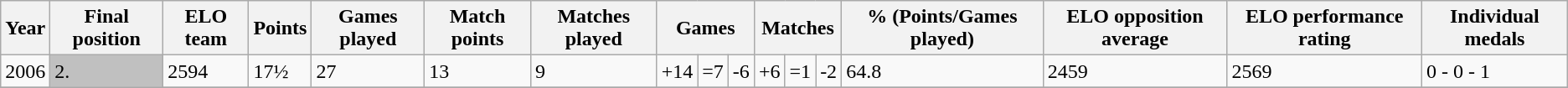<table class="wikitable">
<tr>
<th>Year</th>
<th>Final position</th>
<th>ELO team</th>
<th>Points</th>
<th>Games played</th>
<th>Match points</th>
<th>Matches played</th>
<th colspan=3>Games</th>
<th colspan=3>Matches</th>
<th>% (Points/Games played)</th>
<th>ELO opposition average</th>
<th>ELO performance rating</th>
<th>Individual medals</th>
</tr>
<tr>
<td>2006</td>
<td style="background:silver;">2.</td>
<td>2594</td>
<td>17½</td>
<td>27</td>
<td>13</td>
<td>9</td>
<td>+14</td>
<td>=7</td>
<td>-6</td>
<td>+6</td>
<td>=1</td>
<td>-2</td>
<td>64.8</td>
<td>2459</td>
<td>2569</td>
<td>0 - 0 - 1</td>
</tr>
<tr>
</tr>
</table>
